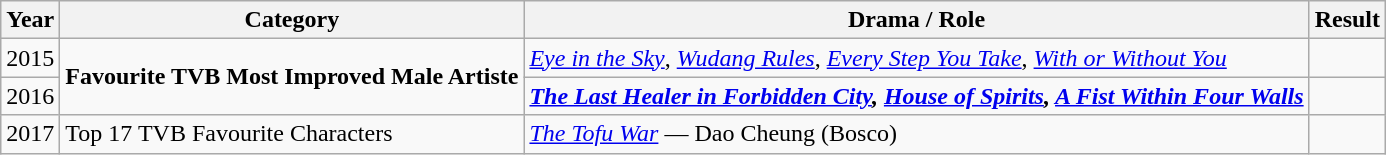<table class="wikitable sortable">
<tr>
<th>Year</th>
<th>Category</th>
<th>Drama / Role</th>
<th>Result</th>
</tr>
<tr>
<td>2015</td>
<td rowspan=2><strong>Favourite TVB Most Improved Male Artiste</strong></td>
<td><em><a href='#'>Eye in the Sky</a></em>, <em><a href='#'>Wudang Rules</a></em>, <em><a href='#'>Every Step You Take</a></em>, <em><a href='#'>With or Without You</a></em></td>
<td></td>
</tr>
<tr>
<td>2016</td>
<td><strong><em><a href='#'>The Last Healer in Forbidden City</a><em>, </em><a href='#'>House of Spirits</a><em>, </em><a href='#'>A Fist Within Four Walls</a></em></strong></td>
<td></td>
</tr>
<tr>
<td>2017</td>
<td>Top 17 TVB Favourite Characters</td>
<td><em><a href='#'>The Tofu War</a></em> — Dao Cheung (Bosco)</td>
<td></td>
</tr>
</table>
